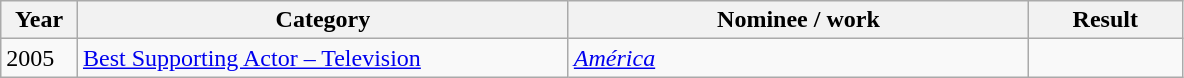<table class=wikitable>
<tr>
<th Width=5%>Year</th>
<th Width=32%>Category</th>
<th Width=30%>Nominee / work</th>
<th Width=10%>Result</th>
</tr>
<tr>
<td>2005</td>
<td><a href='#'>Best Supporting Actor – Television</a></td>
<td><em><a href='#'>América</a></em></td>
<td></td>
</tr>
</table>
